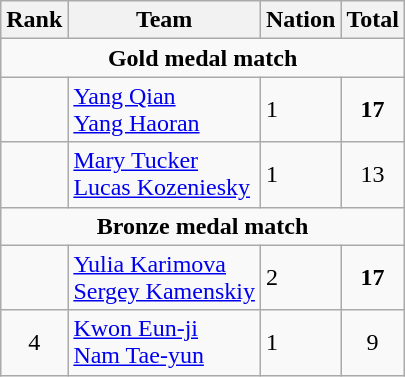<table class="wikitable" style="text-align:center">
<tr>
<th>Rank</th>
<th>Team</th>
<th>Nation</th>
<th>Total</th>
</tr>
<tr>
<td colspan=4><strong>Gold medal match</strong></td>
</tr>
<tr>
<td></td>
<td align=left><a href='#'>Yang Qian</a><br><a href='#'>Yang Haoran</a></td>
<td align=left> 1</td>
<td><strong>17</strong></td>
</tr>
<tr>
<td></td>
<td align=left><a href='#'>Mary Tucker</a><br><a href='#'>Lucas Kozeniesky</a></td>
<td align=left> 1</td>
<td>13</td>
</tr>
<tr>
<td colspan=4><strong>Bronze medal match</strong></td>
</tr>
<tr>
<td></td>
<td align=left><a href='#'>Yulia Karimova</a><br><a href='#'>Sergey Kamenskiy</a></td>
<td align=left> 2</td>
<td><strong>17</strong></td>
</tr>
<tr>
<td>4</td>
<td align=left><a href='#'>Kwon Eun-ji</a><br><a href='#'>Nam Tae-yun</a></td>
<td align=left> 1</td>
<td>9</td>
</tr>
</table>
